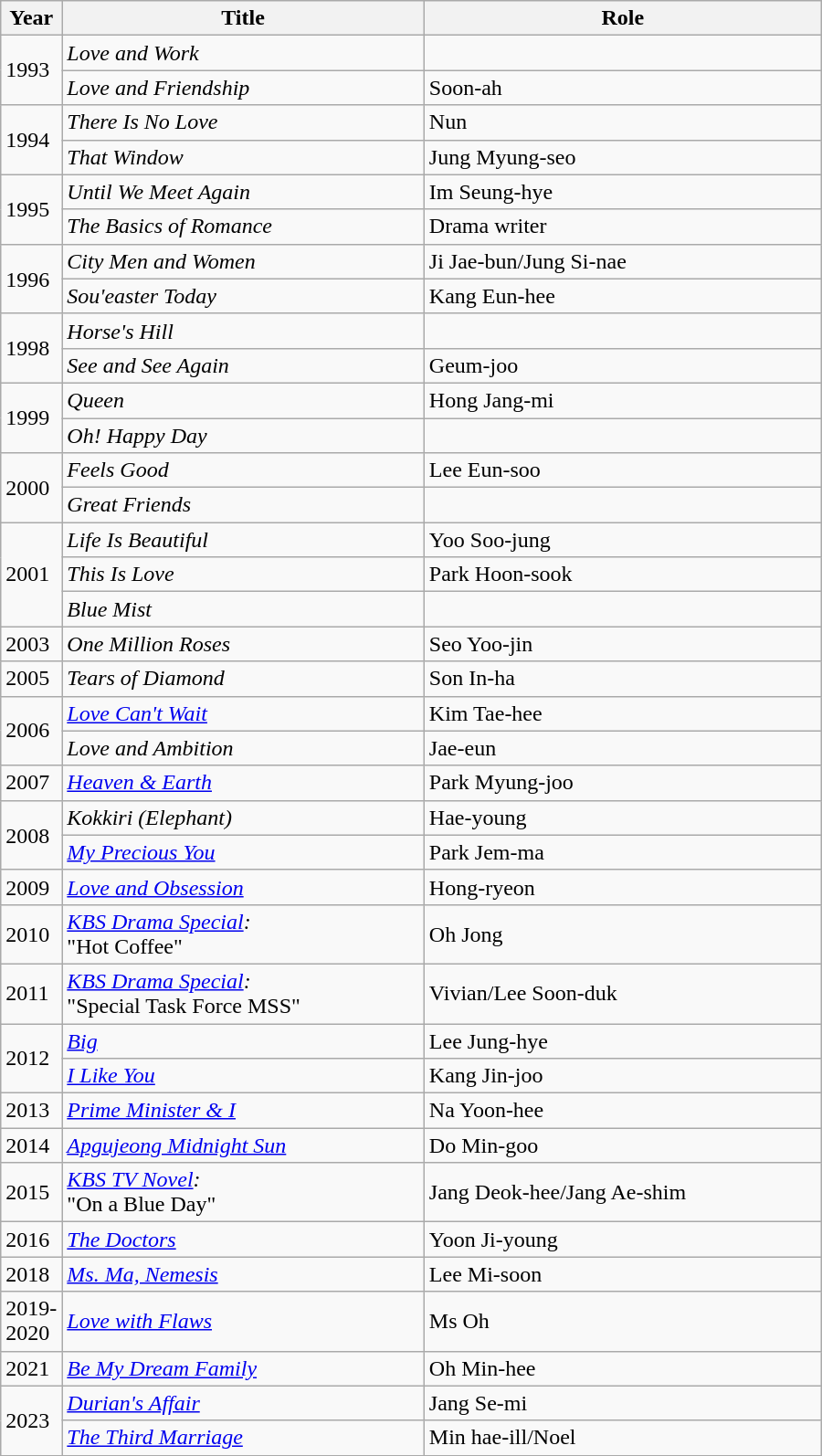<table class="wikitable" style="width:600px">
<tr>
<th width=10>Year</th>
<th>Title</th>
<th>Role</th>
</tr>
<tr>
<td rowspan=2>1993</td>
<td><em>Love and Work</em></td>
<td></td>
</tr>
<tr>
<td><em>Love and Friendship</em></td>
<td>Soon-ah</td>
</tr>
<tr>
<td rowspan=2>1994</td>
<td><em>There Is No Love</em></td>
<td>Nun</td>
</tr>
<tr>
<td><em>That Window</em></td>
<td>Jung Myung-seo</td>
</tr>
<tr>
<td rowspan=2>1995</td>
<td><em>Until We Meet Again</em></td>
<td>Im Seung-hye</td>
</tr>
<tr>
<td><em>The Basics of Romance</em></td>
<td>Drama writer</td>
</tr>
<tr>
<td rowspan=2>1996</td>
<td><em>City Men and Women</em></td>
<td>Ji Jae-bun/Jung Si-nae</td>
</tr>
<tr>
<td><em>Sou'easter Today</em></td>
<td>Kang Eun-hee</td>
</tr>
<tr>
<td rowspan=2>1998</td>
<td><em>Horse's Hill</em></td>
<td></td>
</tr>
<tr>
<td><em>See and See Again</em></td>
<td>Geum-joo</td>
</tr>
<tr>
<td rowspan=2>1999</td>
<td><em>Queen</em></td>
<td>Hong Jang-mi</td>
</tr>
<tr>
<td><em>Oh! Happy Day</em></td>
<td></td>
</tr>
<tr>
<td rowspan=2>2000</td>
<td><em>Feels Good</em></td>
<td>Lee Eun-soo</td>
</tr>
<tr>
<td><em>Great Friends</em></td>
<td></td>
</tr>
<tr>
<td rowspan=3>2001</td>
<td><em>Life Is Beautiful</em></td>
<td>Yoo Soo-jung</td>
</tr>
<tr>
<td><em>This Is Love</em></td>
<td>Park Hoon-sook</td>
</tr>
<tr>
<td><em>Blue Mist</em></td>
<td></td>
</tr>
<tr>
<td>2003</td>
<td><em>One Million Roses</em></td>
<td>Seo Yoo-jin</td>
</tr>
<tr>
<td>2005</td>
<td><em>Tears of Diamond</em></td>
<td>Son In-ha</td>
</tr>
<tr>
<td rowspan=2>2006</td>
<td><em><a href='#'>Love Can't Wait</a></em></td>
<td>Kim Tae-hee</td>
</tr>
<tr>
<td><em>Love and Ambition</em></td>
<td>Jae-eun</td>
</tr>
<tr>
<td>2007</td>
<td><em><a href='#'>Heaven & Earth</a></em></td>
<td>Park Myung-joo</td>
</tr>
<tr>
<td rowspan=2>2008</td>
<td><em>Kokkiri (Elephant)</em></td>
<td>Hae-young</td>
</tr>
<tr>
<td><em><a href='#'>My Precious You</a></em></td>
<td>Park Jem-ma</td>
</tr>
<tr>
<td>2009</td>
<td><em><a href='#'>Love and Obsession</a></em></td>
<td>Hong-ryeon</td>
</tr>
<tr>
<td>2010</td>
<td><em><a href='#'>KBS Drama Special</a>:</em><br>"Hot Coffee"</td>
<td>Oh Jong</td>
</tr>
<tr>
<td>2011</td>
<td><em><a href='#'>KBS Drama Special</a>:</em><br>"Special Task Force MSS"</td>
<td>Vivian/Lee Soon-duk</td>
</tr>
<tr>
<td rowspan=2>2012</td>
<td><em><a href='#'>Big</a></em></td>
<td>Lee Jung-hye</td>
</tr>
<tr>
<td><em><a href='#'>I Like You</a></em></td>
<td>Kang Jin-joo</td>
</tr>
<tr>
<td>2013</td>
<td><em><a href='#'>Prime Minister & I</a></em></td>
<td>Na Yoon-hee</td>
</tr>
<tr>
<td>2014</td>
<td><em><a href='#'>Apgujeong Midnight Sun</a></em></td>
<td>Do Min-goo</td>
</tr>
<tr>
<td>2015</td>
<td><em><a href='#'>KBS TV Novel</a>:</em><br>"On a Blue Day"</td>
<td>Jang Deok-hee/Jang Ae-shim</td>
</tr>
<tr>
<td>2016</td>
<td><em><a href='#'>The Doctors</a></em></td>
<td>Yoon Ji-young</td>
</tr>
<tr>
<td>2018</td>
<td><em><a href='#'>Ms. Ma, Nemesis</a></em></td>
<td>Lee Mi-soon</td>
</tr>
<tr>
<td>2019-2020</td>
<td><em><a href='#'>Love with Flaws</a></em></td>
<td>Ms Oh</td>
</tr>
<tr>
<td>2021</td>
<td><em><a href='#'>Be My Dream Family</a></em></td>
<td>Oh Min-hee</td>
</tr>
<tr>
<td rowspan=2>2023</td>
<td><em><a href='#'>Durian's Affair</a></em></td>
<td>Jang Se-mi</td>
</tr>
<tr>
<td><em><a href='#'>The Third Marriage</a></em></td>
<td>Min hae-ill/Noel</td>
</tr>
</table>
